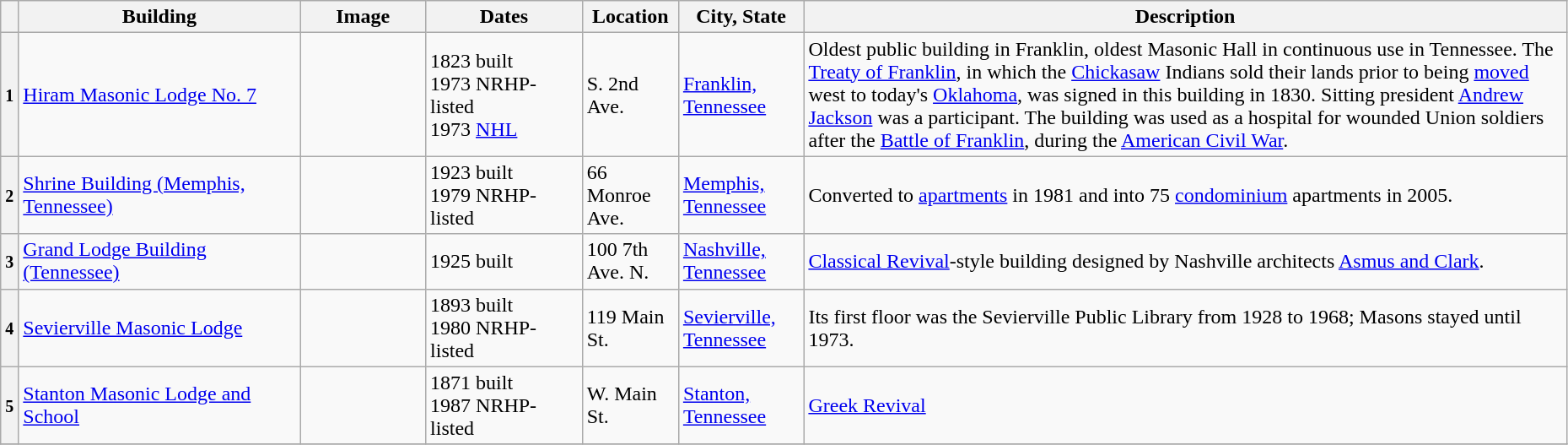<table class="wikitable sortable" style="width:98%">
<tr>
<th></th>
<th width = 18%><strong>Building</strong></th>
<th width = 8% class="unsortable"><strong>Image</strong></th>
<th width = 10%><strong>Dates</strong></th>
<th><strong>Location</strong></th>
<th width = 8%><strong>City, State</strong></th>
<th class="unsortable"><strong>Description</strong></th>
</tr>
<tr ->
<th><small>1</small></th>
<td><a href='#'>Hiram Masonic Lodge No. 7</a></td>
<td></td>
<td>1823 built<br>1973 NRHP-listed<br>1973 <a href='#'>NHL</a></td>
<td>S. 2nd Ave.<br><small></small></td>
<td><a href='#'>Franklin, Tennessee</a></td>
<td>Oldest public building in Franklin, oldest Masonic Hall in continuous use in Tennessee. The <a href='#'>Treaty of Franklin</a>, in which the <a href='#'>Chickasaw</a> Indians sold their lands prior to being <a href='#'>moved</a> west to today's <a href='#'>Oklahoma</a>, was signed in this building in 1830.  Sitting president <a href='#'>Andrew Jackson</a> was a participant. The building was used as a hospital for wounded Union soldiers after the <a href='#'>Battle of Franklin</a>, during the <a href='#'>American Civil War</a>.</td>
</tr>
<tr ->
<th><small>2</small></th>
<td><a href='#'>Shrine Building (Memphis, Tennessee)</a></td>
<td></td>
<td>1923 built<br>1979 NRHP-listed</td>
<td>66 Monroe Ave.<br><small></small></td>
<td><a href='#'>Memphis, Tennessee</a></td>
<td>Converted to <a href='#'>apartments</a> in 1981 and into 75 <a href='#'>condominium</a> apartments in 2005.</td>
</tr>
<tr ->
<th><small>3</small></th>
<td><a href='#'>Grand Lodge Building (Tennessee)</a></td>
<td></td>
<td>1925 built</td>
<td>100 7th Ave. N.<br><small></small></td>
<td><a href='#'>Nashville, Tennessee</a></td>
<td><a href='#'>Classical Revival</a>-style building designed by Nashville architects <a href='#'>Asmus and Clark</a>.</td>
</tr>
<tr>
<th><small>4</small></th>
<td><a href='#'>Sevierville Masonic Lodge</a></td>
<td></td>
<td>1893 built<br>1980 NRHP-listed</td>
<td>119 Main St.<br><small></small></td>
<td><a href='#'>Sevierville, Tennessee</a></td>
<td>Its first floor was the Sevierville Public Library from 1928 to 1968;  Masons stayed until 1973.</td>
</tr>
<tr ->
<th><small>5</small></th>
<td><a href='#'>Stanton Masonic Lodge and School</a></td>
<td></td>
<td>1871 built<br>1987 NRHP-listed</td>
<td>W. Main St.<br><small></small></td>
<td><a href='#'>Stanton, Tennessee</a></td>
<td><a href='#'>Greek Revival</a></td>
</tr>
<tr ->
</tr>
</table>
